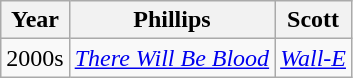<table class="wikitable">
<tr>
<th scope="col">Year</th>
<th scope="col">Phillips</th>
<th scope="col">Scott</th>
</tr>
<tr>
<td scope="row">2000s</td>
<td><em><a href='#'>There Will Be Blood</a></em></td>
<td><em><a href='#'>Wall-E</a></em></td>
</tr>
</table>
